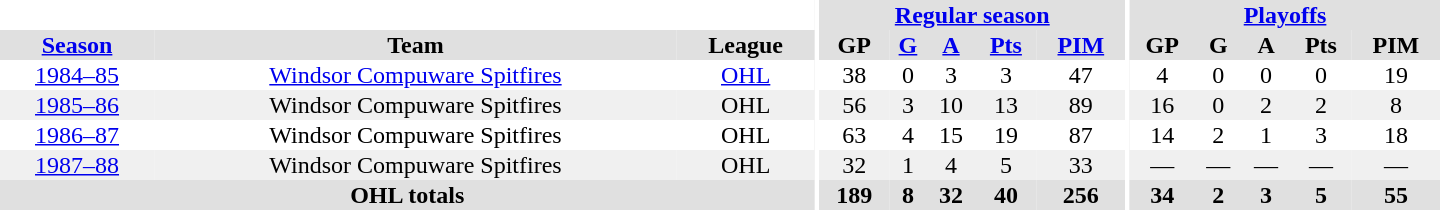<table border="0" cellpadding="1" cellspacing="0" style="text-align:center; width:60em">
<tr bgcolor="#e0e0e0">
<th colspan="3" bgcolor="#ffffff"></th>
<th rowspan="99" bgcolor="#ffffff"></th>
<th colspan="5"><a href='#'>Regular season</a></th>
<th rowspan="99" bgcolor="#ffffff"></th>
<th colspan="5"><a href='#'>Playoffs</a></th>
</tr>
<tr bgcolor="#e0e0e0">
<th><a href='#'>Season</a></th>
<th>Team</th>
<th>League</th>
<th>GP</th>
<th><a href='#'>G</a></th>
<th><a href='#'>A</a></th>
<th><a href='#'>Pts</a></th>
<th><a href='#'>PIM</a></th>
<th>GP</th>
<th>G</th>
<th>A</th>
<th>Pts</th>
<th>PIM</th>
</tr>
<tr>
<td><a href='#'>1984–85</a></td>
<td><a href='#'>Windsor Compuware Spitfires</a></td>
<td><a href='#'>OHL</a></td>
<td>38</td>
<td>0</td>
<td>3</td>
<td>3</td>
<td>47</td>
<td>4</td>
<td>0</td>
<td>0</td>
<td>0</td>
<td>19</td>
</tr>
<tr bgcolor="#f0f0f0">
<td><a href='#'>1985–86</a></td>
<td>Windsor Compuware Spitfires</td>
<td>OHL</td>
<td>56</td>
<td>3</td>
<td>10</td>
<td>13</td>
<td>89</td>
<td>16</td>
<td>0</td>
<td>2</td>
<td>2</td>
<td>8</td>
</tr>
<tr>
<td><a href='#'>1986–87</a></td>
<td>Windsor Compuware Spitfires</td>
<td>OHL</td>
<td>63</td>
<td>4</td>
<td>15</td>
<td>19</td>
<td>87</td>
<td>14</td>
<td>2</td>
<td>1</td>
<td>3</td>
<td>18</td>
</tr>
<tr bgcolor="#f0f0f0">
<td><a href='#'>1987–88</a></td>
<td>Windsor Compuware Spitfires</td>
<td>OHL</td>
<td>32</td>
<td>1</td>
<td>4</td>
<td>5</td>
<td>33</td>
<td>—</td>
<td>—</td>
<td>—</td>
<td>—</td>
<td>—</td>
</tr>
<tr bgcolor="#e0e0e0">
<th colspan="3">OHL totals</th>
<th>189</th>
<th>8</th>
<th>32</th>
<th>40</th>
<th>256</th>
<th>34</th>
<th>2</th>
<th>3</th>
<th>5</th>
<th>55</th>
</tr>
</table>
